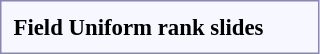<table style="border:1px solid #8888aa; background-color:#f7f8ff; padding:5px; font-size:95%; margin: 0px 12px 12px 0px;">
<tr style="text-align:center;">
<td rowspan=2><strong>Field Uniform rank slides</strong></td>
<td colspan=6></td>
<td colspan=2></td>
<td colspan=2></td>
<td colspan=12></td>
<td colspan=4></td>
<td colspan=2></td>
<td colspan=8></td>
</tr>
</table>
